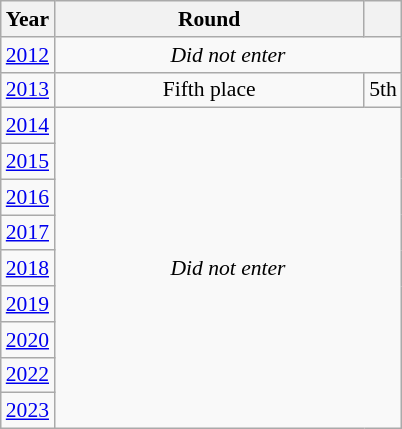<table class="wikitable" style="text-align: center; font-size:90%">
<tr>
<th>Year</th>
<th style="width:200px">Round</th>
<th></th>
</tr>
<tr>
<td><a href='#'>2012</a></td>
<td colspan="2"><em>Did not enter</em></td>
</tr>
<tr>
<td><a href='#'>2013</a></td>
<td>Fifth place</td>
<td>5th</td>
</tr>
<tr>
<td><a href='#'>2014</a></td>
<td colspan="2" rowspan="9"><em>Did not enter</em></td>
</tr>
<tr>
<td><a href='#'>2015</a></td>
</tr>
<tr>
<td><a href='#'>2016</a></td>
</tr>
<tr>
<td><a href='#'>2017</a></td>
</tr>
<tr>
<td><a href='#'>2018</a></td>
</tr>
<tr>
<td><a href='#'>2019</a></td>
</tr>
<tr>
<td><a href='#'>2020</a></td>
</tr>
<tr>
<td><a href='#'>2022</a></td>
</tr>
<tr>
<td><a href='#'>2023</a></td>
</tr>
</table>
